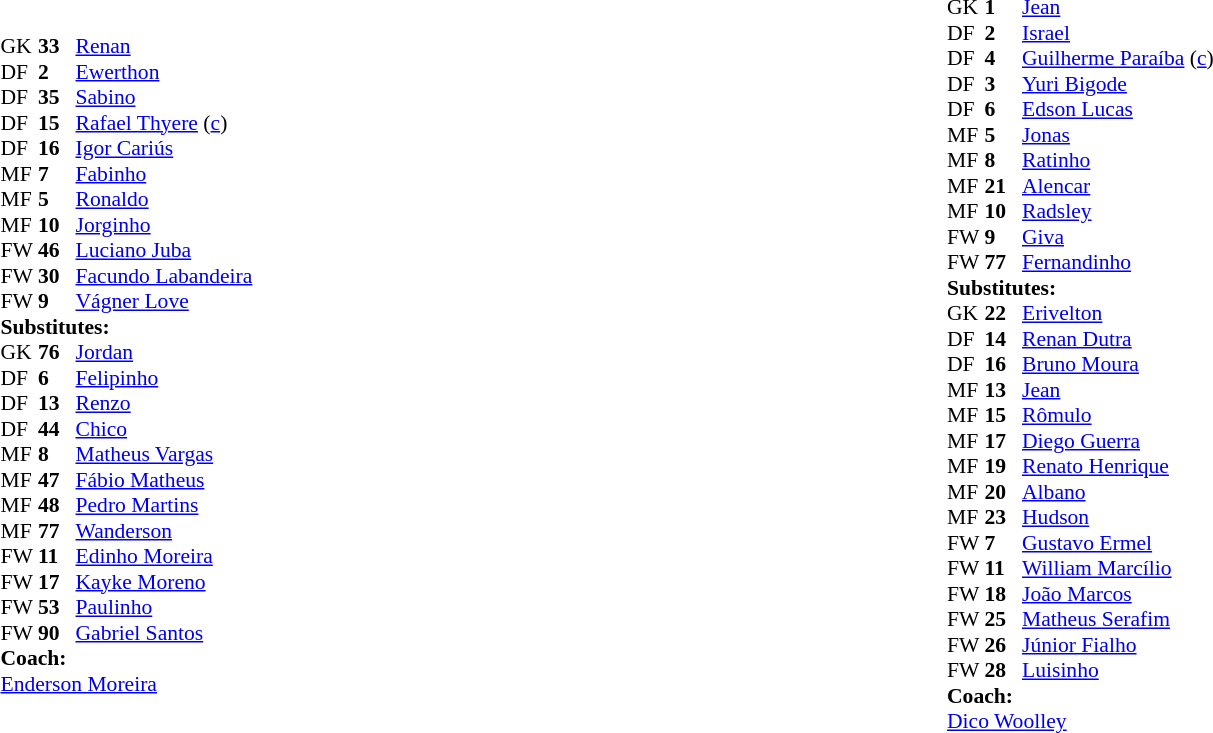<table width="100%">
<tr>
<td vstyle="text-align:top" width="40%"><br><table style="font-size:90%" cellspacing="0" cellpadding="0">
<tr>
<th width=25></th>
<th width=25></th>
</tr>
<tr>
<td>GK</td>
<td><strong>33</strong></td>
<td> <a href='#'>Renan</a></td>
</tr>
<tr>
<td>DF</td>
<td><strong>2</strong></td>
<td> <a href='#'>Ewerthon</a></td>
<td></td>
</tr>
<tr>
<td>DF</td>
<td><strong>35</strong></td>
<td> <a href='#'>Sabino</a></td>
</tr>
<tr>
<td>DF</td>
<td><strong>15</strong></td>
<td> <a href='#'>Rafael Thyere</a> (<a href='#'>c</a>)</td>
<td></td>
</tr>
<tr>
<td>DF</td>
<td><strong>16</strong></td>
<td> <a href='#'>Igor Cariús</a></td>
<td></td>
<td></td>
</tr>
<tr>
<td>MF</td>
<td><strong>7</strong></td>
<td> <a href='#'>Fabinho</a></td>
</tr>
<tr>
<td>MF</td>
<td><strong>5</strong></td>
<td> <a href='#'>Ronaldo</a></td>
<td></td>
</tr>
<tr>
<td>MF</td>
<td><strong>10</strong></td>
<td> <a href='#'>Jorginho</a></td>
<td></td>
<td></td>
</tr>
<tr>
<td>FW</td>
<td><strong>46</strong></td>
<td> <a href='#'>Luciano Juba</a></td>
</tr>
<tr>
<td>FW</td>
<td><strong>30</strong></td>
<td> <a href='#'>Facundo Labandeira</a></td>
<td></td>
<td></td>
</tr>
<tr>
<td>FW</td>
<td><strong>9</strong></td>
<td> <a href='#'>Vágner Love</a></td>
<td></td>
</tr>
<tr>
<td colspan=3><strong>Substitutes:</strong></td>
</tr>
<tr>
<td>GK</td>
<td><strong>76</strong></td>
<td> <a href='#'>Jordan</a></td>
</tr>
<tr>
<td>DF</td>
<td><strong>6</strong></td>
<td> <a href='#'>Felipinho</a></td>
<td></td>
<td></td>
</tr>
<tr>
<td>DF</td>
<td><strong>13</strong></td>
<td> <a href='#'>Renzo</a></td>
</tr>
<tr>
<td>DF</td>
<td><strong>44</strong></td>
<td> <a href='#'>Chico</a></td>
</tr>
<tr>
<td>MF</td>
<td><strong>8</strong></td>
<td> <a href='#'>Matheus Vargas</a></td>
</tr>
<tr>
<td>MF</td>
<td><strong>47</strong></td>
<td> <a href='#'>Fábio Matheus</a></td>
</tr>
<tr>
<td>MF</td>
<td><strong>48</strong></td>
<td> <a href='#'>Pedro Martins</a></td>
<td></td>
<td></td>
<td></td>
</tr>
<tr>
<td>MF</td>
<td><strong>77</strong></td>
<td> <a href='#'>Wanderson</a></td>
</tr>
<tr>
<td>FW</td>
<td><strong>11</strong></td>
<td> <a href='#'>Edinho Moreira</a></td>
<td></td>
<td></td>
<td></td>
</tr>
<tr>
<td>FW</td>
<td><strong>17</strong></td>
<td> <a href='#'>Kayke Moreno</a></td>
</tr>
<tr>
<td>FW</td>
<td><strong>53</strong></td>
<td> <a href='#'>Paulinho</a></td>
</tr>
<tr>
<td>FW</td>
<td><strong>90</strong></td>
<td> <a href='#'>Gabriel Santos</a></td>
<td></td>
<td></td>
</tr>
<tr>
<td></td>
</tr>
<tr>
<td></td>
</tr>
<tr>
<td></td>
</tr>
<tr>
<td colspan=3><strong>Coach:</strong></td>
</tr>
<tr>
<td colspan=4> <a href='#'>Enderson Moreira</a></td>
</tr>
</table>
</td>
<td vstyle="text-align:top" width="40%"><br><table style="font-size:90%" cellspacing="0" cellpadding="0">
<tr>
<th width=25></th>
<th width=25></th>
</tr>
<tr>
<td>GK</td>
<td><strong>1</strong></td>
<td> <a href='#'>Jean</a></td>
</tr>
<tr>
<td>DF</td>
<td><strong>2</strong></td>
<td> <a href='#'>Israel</a></td>
<td></td>
<td></td>
</tr>
<tr>
<td>DF</td>
<td><strong>4</strong></td>
<td> <a href='#'>Guilherme Paraíba</a> (<a href='#'>c</a>)</td>
<td></td>
</tr>
<tr>
<td>DF</td>
<td><strong>3</strong></td>
<td> <a href='#'>Yuri Bigode</a></td>
</tr>
<tr>
<td>DF</td>
<td><strong>6</strong></td>
<td> <a href='#'>Edson Lucas</a></td>
</tr>
<tr>
<td>MF</td>
<td><strong>5</strong></td>
<td> <a href='#'>Jonas</a></td>
<td></td>
<td></td>
</tr>
<tr>
<td>MF</td>
<td><strong>8</strong></td>
<td> <a href='#'>Ratinho</a></td>
<td></td>
<td></td>
</tr>
<tr>
<td>MF</td>
<td><strong>21</strong></td>
<td> <a href='#'>Alencar</a></td>
</tr>
<tr>
<td>MF</td>
<td><strong>10</strong></td>
<td> <a href='#'>Radsley</a></td>
<td></td>
</tr>
<tr>
<td>FW</td>
<td><strong>9</strong></td>
<td> <a href='#'>Giva</a></td>
<td></td>
<td></td>
</tr>
<tr>
<td>FW</td>
<td><strong>77</strong></td>
<td> <a href='#'>Fernandinho</a></td>
<td></td>
</tr>
<tr>
<td colspan=3><strong>Substitutes:</strong></td>
</tr>
<tr>
<td>GK</td>
<td><strong>22</strong></td>
<td> <a href='#'>Erivelton</a></td>
</tr>
<tr>
<td>DF</td>
<td><strong>14</strong></td>
<td> <a href='#'>Renan Dutra</a></td>
</tr>
<tr>
<td>DF</td>
<td><strong>16</strong></td>
<td> <a href='#'>Bruno Moura</a></td>
</tr>
<tr>
<td>MF</td>
<td><strong>13</strong></td>
<td> <a href='#'>Jean</a></td>
</tr>
<tr>
<td>MF</td>
<td><strong>15</strong></td>
<td> <a href='#'>Rômulo</a></td>
<td></td>
<td></td>
<td></td>
</tr>
<tr>
<td>MF</td>
<td><strong>17</strong></td>
<td> <a href='#'>Diego Guerra</a></td>
</tr>
<tr>
<td>MF</td>
<td><strong>19</strong></td>
<td> <a href='#'>Renato Henrique</a></td>
<td></td>
<td></td>
</tr>
<tr>
<td>MF</td>
<td><strong>20</strong></td>
<td> <a href='#'>Albano</a></td>
</tr>
<tr>
<td>MF</td>
<td><strong>23</strong></td>
<td> <a href='#'>Hudson</a></td>
</tr>
<tr>
<td>FW</td>
<td><strong>7</strong></td>
<td> <a href='#'>Gustavo Ermel</a></td>
</tr>
<tr>
<td>FW</td>
<td><strong>11</strong></td>
<td> <a href='#'>William Marcílio</a></td>
<td></td>
<td></td>
</tr>
<tr>
<td>FW</td>
<td><strong>18</strong></td>
<td> <a href='#'>João Marcos</a></td>
</tr>
<tr>
<td>FW</td>
<td><strong>25</strong></td>
<td> <a href='#'>Matheus Serafim</a></td>
<td></td>
<td></td>
</tr>
<tr>
<td>FW</td>
<td><strong>26</strong></td>
<td> <a href='#'>Júnior Fialho</a></td>
</tr>
<tr>
<td>FW</td>
<td><strong>28</strong></td>
<td> <a href='#'>Luisinho</a></td>
<td></td>
<td></td>
<td></td>
</tr>
<tr>
<td colspan=3><strong>Coach:</strong></td>
</tr>
<tr>
<td colspan=4> <a href='#'>Dico Woolley</a> </td>
</tr>
</table>
</td>
</tr>
</table>
